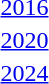<table>
<tr>
<td><a href='#'>2016</a></td>
<td></td>
<td></td>
<td></td>
</tr>
<tr>
<td><a href='#'>2020</a></td>
<td></td>
<td></td>
<td></td>
</tr>
<tr>
<td><a href='#'>2024</a></td>
<td></td>
<td></td>
<td></td>
</tr>
</table>
